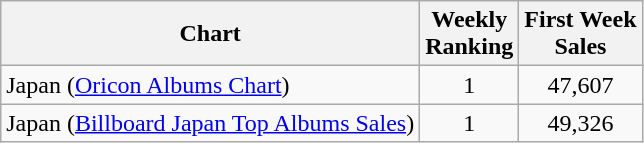<table class="wikitable">
<tr>
<th>Chart</th>
<th>Weekly<br>Ranking</th>
<th>First Week<br>Sales</th>
</tr>
<tr>
<td>Japan (<a href='#'>Oricon Albums Chart</a>)</td>
<td align="center">1</td>
<td align="center">47,607</td>
</tr>
<tr>
<td>Japan (<a href='#'>Billboard Japan Top Albums Sales</a>)</td>
<td align="center">1</td>
<td align="center">49,326</td>
</tr>
</table>
